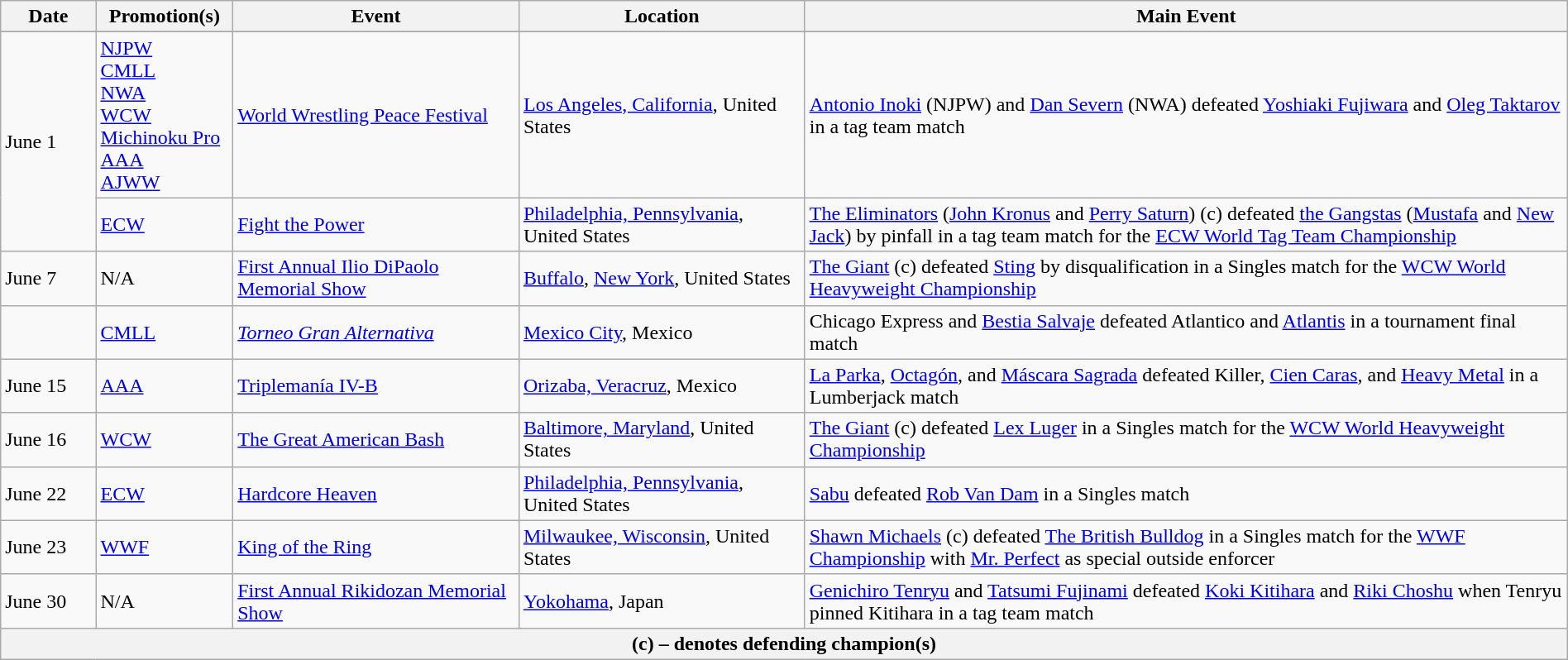<table class="wikitable" style="width:100%;">
<tr>
<th width="5%">Date</th>
<th width="5%">Promotion(s)</th>
<th style="width:15%;">Event</th>
<th style="width:15%;">Location</th>
<th style="width:40%;">Main Event</th>
</tr>
<tr style="width:20%;" |Notes>
</tr>
<tr>
</tr>
<tr>
<td rowspan="2">June 1</td>
<td><a href='#'>NJPW</a> <br> <a href='#'>CMLL</a> <br> <a href='#'>NWA</a> <br> <a href='#'>WCW</a> <br> <a href='#'>Michinoku Pro</a> <br> <a href='#'>AAA</a> <br> <a href='#'>AJWW</a></td>
<td><a href='#'>World Wrestling Peace Festival</a></td>
<td><a href='#'>Los Angeles, California</a>, United States</td>
<td><a href='#'>Antonio Inoki</a> (NJPW) and <a href='#'>Dan Severn</a> (NWA) defeated <a href='#'>Yoshiaki Fujiwara</a> and <a href='#'>Oleg Taktarov</a> in a tag team match</td>
</tr>
<tr>
<td><a href='#'>ECW</a></td>
<td><a href='#'>Fight the Power</a></td>
<td><a href='#'>Philadelphia, Pennsylvania</a>, United States</td>
<td><a href='#'>The Eliminators</a> (<a href='#'>John Kronus</a> and <a href='#'>Perry Saturn</a>) (c) defeated <a href='#'>the Gangstas</a> (<a href='#'>Mustafa</a> and <a href='#'>New Jack</a>) by pinfall in a tag team match for the <a href='#'>ECW World Tag Team Championship</a></td>
</tr>
<tr>
<td>June 7</td>
<td>N/A</td>
<td><a href='#'>First Annual Ilio DiPaolo Memorial Show</a></td>
<td><a href='#'>Buffalo</a>, <a href='#'>New York</a>, United States</td>
<td><a href='#'>The Giant</a> (c) defeated <a href='#'>Sting</a> by disqualification in a Singles match for the <a href='#'>WCW World Heavyweight Championship</a></td>
</tr>
<tr>
<td></td>
<td><a href='#'>CMLL</a></td>
<td><em><a href='#'>Torneo Gran Alternativa</a></em></td>
<td><a href='#'>Mexico City</a>, Mexico</td>
<td>Chicago Express and <a href='#'>Bestia Salvaje</a> defeated Atlantico and <a href='#'>Atlantis</a> in a tournament final match</td>
</tr>
<tr>
<td>June 15</td>
<td><a href='#'>AAA</a></td>
<td><a href='#'>Triplemanía IV-B</a></td>
<td><a href='#'>Orizaba, Veracruz</a>, Mexico</td>
<td><a href='#'>La Parka</a>, <a href='#'>Octagón</a>, and <a href='#'>Máscara Sagrada</a> defeated Killer, <a href='#'>Cien Caras</a>, and <a href='#'>Heavy Metal</a> in a Lumberjack match</td>
</tr>
<tr>
<td>June 16</td>
<td><a href='#'>WCW</a></td>
<td><a href='#'>The Great American Bash</a></td>
<td><a href='#'>Baltimore, Maryland</a>, United States</td>
<td><a href='#'>The Giant</a> (c) defeated <a href='#'>Lex Luger</a> in a Singles match for the <a href='#'>WCW World Heavyweight Championship</a></td>
</tr>
<tr>
<td>June 22</td>
<td><a href='#'>ECW</a></td>
<td><a href='#'>Hardcore Heaven</a></td>
<td><a href='#'>Philadelphia, Pennsylvania</a>, United States</td>
<td><a href='#'>Sabu</a> defeated <a href='#'>Rob Van Dam</a> in a Singles match</td>
</tr>
<tr>
<td>June 23</td>
<td><a href='#'>WWF</a></td>
<td><a href='#'>King of the Ring</a></td>
<td><a href='#'>Milwaukee, Wisconsin</a>, United States</td>
<td><a href='#'>Shawn Michaels</a> (c) defeated <a href='#'>The British Bulldog</a> in a Singles match for the <a href='#'>WWF Championship</a> with <a href='#'>Mr. Perfect</a> as special outside enforcer</td>
</tr>
<tr>
<td>June 30</td>
<td>N/A</td>
<td><a href='#'>First Annual Rikidozan Memorial Show</a></td>
<td><a href='#'>Yokohama</a>, Japan</td>
<td><a href='#'>Genichiro Tenryu</a> and <a href='#'>Tatsumi Fujinami</a> defeated <a href='#'>Koki Kitihara</a> and <a href='#'>Riki Choshu</a> when Tenryu pinned Kitihara in a tag team match</td>
</tr>
<tr>
<th colspan="6">(c) – denotes defending champion(s)</th>
</tr>
</table>
